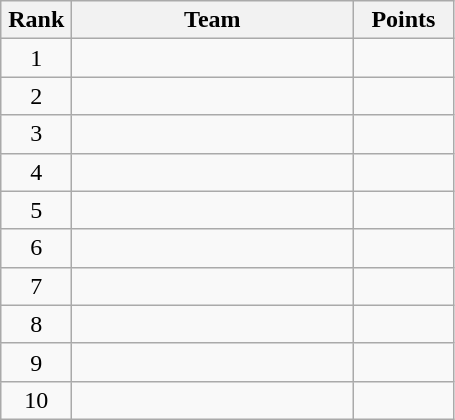<table class="wikitable" style="text-align:center">
<tr>
<th width=40>Rank</th>
<th width=180>Team</th>
<th width=60>Points</th>
</tr>
<tr>
<td>1</td>
<td align=left></td>
<td></td>
</tr>
<tr>
<td>2</td>
<td align=left></td>
<td></td>
</tr>
<tr>
<td>3</td>
<td align=left></td>
<td></td>
</tr>
<tr>
<td>4</td>
<td align=left></td>
<td></td>
</tr>
<tr>
<td>5</td>
<td align=left></td>
<td></td>
</tr>
<tr>
<td>6</td>
<td align=left></td>
<td></td>
</tr>
<tr>
<td>7</td>
<td align=left></td>
<td></td>
</tr>
<tr>
<td>8</td>
<td align=left></td>
<td></td>
</tr>
<tr>
<td>9</td>
<td align=left></td>
<td></td>
</tr>
<tr>
<td>10</td>
<td align=left></td>
<td></td>
</tr>
</table>
